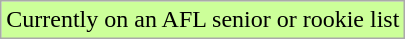<table class="wikitable">
<tr style="background:#cf9;">
<td>Currently on an AFL senior or rookie list</td>
</tr>
</table>
